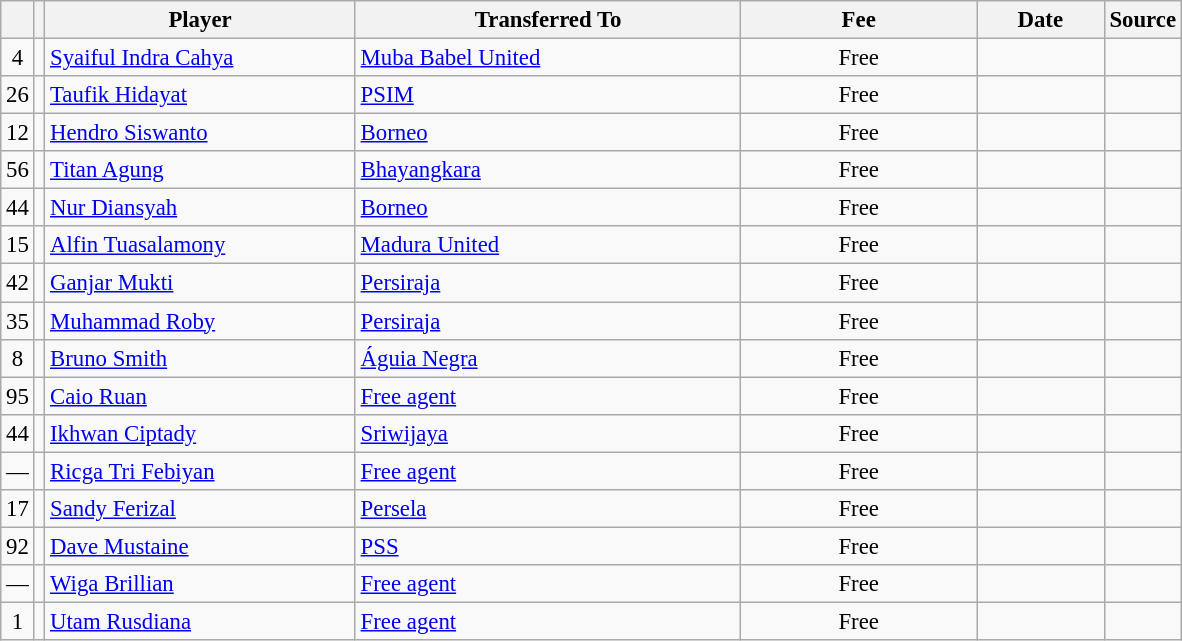<table class="wikitable plainrowheaders sortable" style="font-size:95%">
<tr>
<th></th>
<th></th>
<th scope="col" style="width:200px;"><strong>Player</strong></th>
<th scope="col" style="width:250px;"><strong>Transferred To</strong></th>
<th scope="col" style="width:150px;"><strong>Fee</strong></th>
<th scope="col" style="width:78px;"><strong>Date</strong></th>
<th><strong>Source</strong></th>
</tr>
<tr>
<td align=center>4</td>
<td align=center></td>
<td> <a href='#'>Syaiful Indra Cahya</a></td>
<td> <a href='#'>Muba Babel United</a></td>
<td align=center>Free</td>
<td align=center></td>
<td align=center></td>
</tr>
<tr>
<td align=center>26</td>
<td align=center></td>
<td> <a href='#'>Taufik Hidayat</a></td>
<td> <a href='#'>PSIM</a></td>
<td align=center>Free</td>
<td align=center></td>
<td align=center></td>
</tr>
<tr>
<td align=center>12</td>
<td align=center></td>
<td> <a href='#'>Hendro Siswanto</a></td>
<td> <a href='#'>Borneo</a></td>
<td align=center>Free</td>
<td align=center></td>
<td align=center></td>
</tr>
<tr>
<td align=center>56</td>
<td align=center></td>
<td> <a href='#'>Titan Agung</a></td>
<td> <a href='#'>Bhayangkara</a></td>
<td align=center>Free</td>
<td align=center></td>
<td align=center></td>
</tr>
<tr>
<td align=center>44</td>
<td align=center></td>
<td> <a href='#'>Nur Diansyah</a></td>
<td> <a href='#'>Borneo</a></td>
<td align=center>Free</td>
<td align=center></td>
<td align=center></td>
</tr>
<tr>
<td align=center>15</td>
<td align=center></td>
<td> <a href='#'>Alfin Tuasalamony</a></td>
<td> <a href='#'>Madura United</a></td>
<td align=center>Free</td>
<td align=center></td>
<td></td>
</tr>
<tr>
<td align=center>42</td>
<td align=center></td>
<td> <a href='#'>Ganjar Mukti</a></td>
<td> <a href='#'>Persiraja</a></td>
<td align=center>Free</td>
<td align=center></td>
<td></td>
</tr>
<tr>
<td align=center>35</td>
<td align=center></td>
<td> <a href='#'>Muhammad Roby</a></td>
<td> <a href='#'>Persiraja</a></td>
<td align=center>Free</td>
<td align=center></td>
<td align=center></td>
</tr>
<tr>
<td align=center>8</td>
<td align=center></td>
<td> <a href='#'>Bruno Smith</a></td>
<td> <a href='#'>Águia Negra</a></td>
<td align=center>Free</td>
<td align=center></td>
<td align=center></td>
</tr>
<tr>
<td align=center>95</td>
<td align=center></td>
<td> <a href='#'>Caio Ruan</a></td>
<td><a href='#'>Free agent</a></td>
<td align=center>Free</td>
<td align=center></td>
<td align=center></td>
</tr>
<tr>
<td align=center>44</td>
<td align=center></td>
<td> <a href='#'>Ikhwan Ciptady</a></td>
<td> <a href='#'>Sriwijaya</a></td>
<td align=center>Free</td>
<td align=center></td>
<td align=center></td>
</tr>
<tr>
<td align=center>—</td>
<td align=center></td>
<td> <a href='#'>Ricga Tri Febiyan</a></td>
<td><a href='#'>Free agent</a></td>
<td align=center>Free</td>
<td align=center></td>
<td align=center></td>
</tr>
<tr>
<td align=center>17</td>
<td align=center></td>
<td> <a href='#'>Sandy Ferizal</a></td>
<td> <a href='#'>Persela</a></td>
<td align=center>Free</td>
<td align=center></td>
<td align=center></td>
</tr>
<tr>
<td align=center>92</td>
<td align=center></td>
<td> <a href='#'>Dave Mustaine</a></td>
<td> <a href='#'>PSS</a></td>
<td align=center>Free</td>
<td align=center></td>
<td align=center></td>
</tr>
<tr>
<td align=center>—</td>
<td align=center></td>
<td> <a href='#'>Wiga Brillian</a></td>
<td><a href='#'>Free agent</a></td>
<td align=center>Free</td>
<td align=center></td>
<td align=center></td>
</tr>
<tr>
<td align=center>1</td>
<td align=center></td>
<td> <a href='#'>Utam Rusdiana</a></td>
<td><a href='#'>Free agent</a></td>
<td align=center>Free</td>
<td align=center></td>
<td align=center></td>
</tr>
</table>
